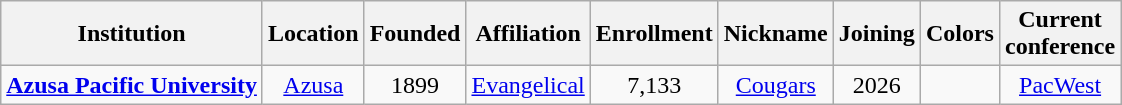<table class="wikitable sortable" style="text-align:center">
<tr>
<th>Institution</th>
<th>Location</th>
<th>Founded</th>
<th>Affiliation</th>
<th>Enrollment</th>
<th>Nickname</th>
<th>Joining</th>
<th class="unsortable">Colors</th>
<th>Current<br>conference</th>
</tr>
<tr>
<td><strong><a href='#'>Azusa Pacific University</a></strong></td>
<td><a href='#'>Azusa</a></td>
<td>1899</td>
<td><a href='#'>Evangelical</a></td>
<td>7,133</td>
<td><a href='#'>Cougars</a></td>
<td>2026</td>
<td></td>
<td><a href='#'>PacWest</a></td>
</tr>
</table>
